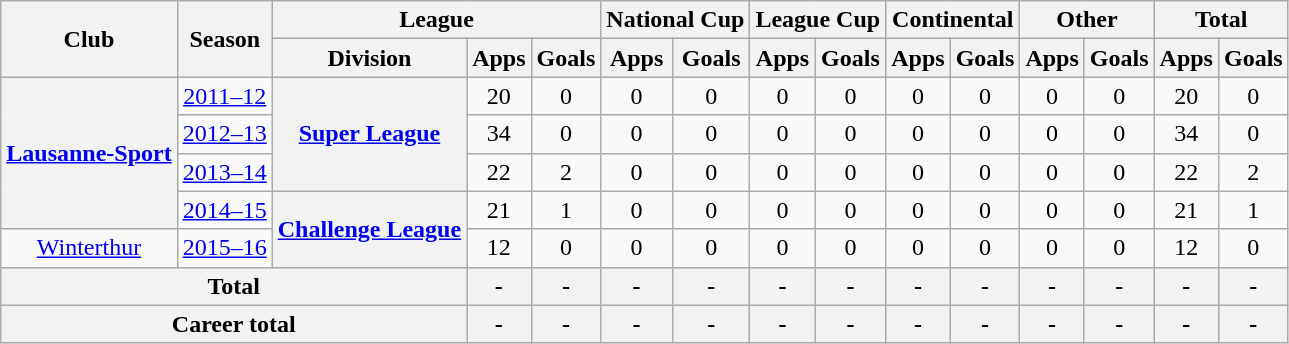<table class="wikitable" style="text-align: center;">
<tr>
<th rowspan="2">Club</th>
<th rowspan="2">Season</th>
<th colspan="3">League</th>
<th colspan="2">National Cup</th>
<th colspan="2">League Cup</th>
<th colspan="2">Continental</th>
<th colspan="2">Other</th>
<th colspan="2">Total</th>
</tr>
<tr>
<th>Division</th>
<th>Apps</th>
<th>Goals</th>
<th>Apps</th>
<th>Goals</th>
<th>Apps</th>
<th>Goals</th>
<th>Apps</th>
<th>Goals</th>
<th>Apps</th>
<th>Goals</th>
<th>Apps</th>
<th>Goals</th>
</tr>
<tr>
<th rowspan="4"><a href='#'>Lausanne-Sport</a></th>
<td><a href='#'>2011–12</a></td>
<th rowspan="3"><a href='#'>Super League</a></th>
<td>20</td>
<td>0</td>
<td>0</td>
<td>0</td>
<td>0</td>
<td>0</td>
<td>0</td>
<td>0</td>
<td>0</td>
<td>0</td>
<td>20</td>
<td>0</td>
</tr>
<tr>
<td><a href='#'>2012–13</a></td>
<td>34</td>
<td>0</td>
<td>0</td>
<td>0</td>
<td>0</td>
<td>0</td>
<td>0</td>
<td>0</td>
<td>0</td>
<td>0</td>
<td>34</td>
<td>0</td>
</tr>
<tr>
<td><a href='#'>2013–14</a></td>
<td>22</td>
<td>2</td>
<td>0</td>
<td>0</td>
<td>0</td>
<td>0</td>
<td>0</td>
<td>0</td>
<td>0</td>
<td>0</td>
<td>22</td>
<td>2</td>
</tr>
<tr>
<td><a href='#'>2014–15</a></td>
<th rowspan="2"><a href='#'>Challenge League</a></th>
<td>21</td>
<td>1</td>
<td>0</td>
<td>0</td>
<td>0</td>
<td>0</td>
<td>0</td>
<td>0</td>
<td>0</td>
<td>0</td>
<td>21</td>
<td>1</td>
</tr>
<tr>
<td><a href='#'>Winterthur</a></td>
<td><a href='#'>2015–16</a></td>
<td>12</td>
<td>0</td>
<td>0</td>
<td>0</td>
<td>0</td>
<td>0</td>
<td>0</td>
<td>0</td>
<td>0</td>
<td>0</td>
<td>12</td>
<td>0</td>
</tr>
<tr>
<th colspan="3">Total</th>
<th>-</th>
<th>-</th>
<th>-</th>
<th>-</th>
<th>-</th>
<th>-</th>
<th>-</th>
<th>-</th>
<th>-</th>
<th>-</th>
<th>-</th>
<th>-</th>
</tr>
<tr>
<th colspan="3">Career total</th>
<th>-</th>
<th>-</th>
<th>-</th>
<th>-</th>
<th>-</th>
<th>-</th>
<th>-</th>
<th>-</th>
<th>-</th>
<th>-</th>
<th>-</th>
<th>-</th>
</tr>
</table>
